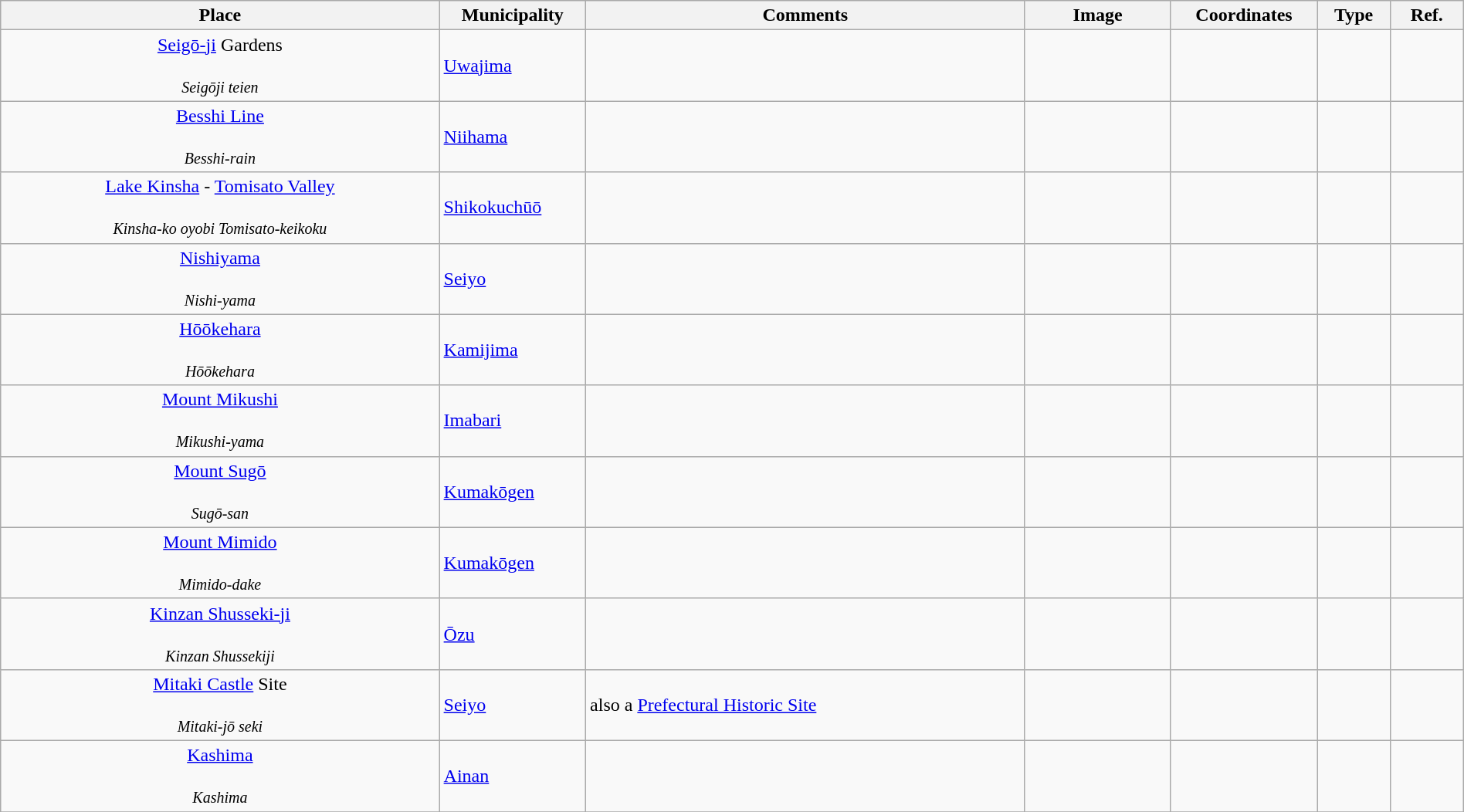<table class="wikitable sortable"  style="width:100%;">
<tr>
<th width="30%" align="left">Place</th>
<th width="10%" align="left">Municipality</th>
<th width="30%" align="left" class="unsortable">Comments</th>
<th width="10%" align="left"  class="unsortable">Image</th>
<th width="10%" align="left" class="unsortable">Coordinates</th>
<th width="5%" align="left">Type</th>
<th width="5%" align="left"  class="unsortable">Ref.</th>
</tr>
<tr>
<td align="center"><a href='#'>Seigō-ji</a> Gardens<br><br><small><em>Seigōji teien</em></small></td>
<td><a href='#'>Uwajima</a></td>
<td></td>
<td></td>
<td></td>
<td></td>
<td></td>
</tr>
<tr>
<td align="center"><a href='#'>Besshi Line</a><br><br><small><em>Besshi-rain</em></small></td>
<td><a href='#'>Niihama</a></td>
<td></td>
<td></td>
<td></td>
<td></td>
<td></td>
</tr>
<tr>
<td align="center"><a href='#'>Lake Kinsha</a> - <a href='#'>Tomisato Valley</a><br><br><small><em>Kinsha-ko oyobi Tomisato-keikoku</em></small></td>
<td><a href='#'>Shikokuchūō</a></td>
<td></td>
<td></td>
<td></td>
<td></td>
<td></td>
</tr>
<tr>
<td align="center"><a href='#'>Nishiyama</a><br><br><small><em>Nishi-yama</em></small></td>
<td><a href='#'>Seiyo</a></td>
<td></td>
<td></td>
<td></td>
<td></td>
<td></td>
</tr>
<tr>
<td align="center"><a href='#'>Hōōkehara</a><br><br><small><em>Hōōkehara</em></small></td>
<td><a href='#'>Kamijima</a></td>
<td></td>
<td></td>
<td></td>
<td></td>
<td></td>
</tr>
<tr>
<td align="center"><a href='#'>Mount Mikushi</a><br><br><small><em>Mikushi-yama</em></small></td>
<td><a href='#'>Imabari</a></td>
<td></td>
<td></td>
<td></td>
<td></td>
<td></td>
</tr>
<tr>
<td align="center"><a href='#'>Mount Sugō</a><br><br><small><em>Sugō-san</em></small></td>
<td><a href='#'>Kumakōgen</a></td>
<td></td>
<td></td>
<td></td>
<td></td>
<td></td>
</tr>
<tr>
<td align="center"><a href='#'>Mount Mimido</a><br><br><small><em>Mimido-dake</em></small></td>
<td><a href='#'>Kumakōgen</a></td>
<td></td>
<td></td>
<td></td>
<td></td>
<td></td>
</tr>
<tr>
<td align="center"><a href='#'>Kinzan Shusseki-ji</a><br><br><small><em>Kinzan Shussekiji</em></small></td>
<td><a href='#'>Ōzu</a></td>
<td></td>
<td></td>
<td></td>
<td></td>
<td></td>
</tr>
<tr>
<td align="center"><a href='#'>Mitaki Castle</a> Site<br><br><small><em>Mitaki-jō seki</em></small></td>
<td><a href='#'>Seiyo</a></td>
<td>also a <a href='#'>Prefectural Historic Site</a></td>
<td></td>
<td></td>
<td></td>
<td></td>
</tr>
<tr>
<td align="center"><a href='#'>Kashima</a><br><br><small><em>Kashima</em></small></td>
<td><a href='#'>Ainan</a></td>
<td></td>
<td></td>
<td></td>
<td></td>
<td></td>
</tr>
<tr>
</tr>
</table>
